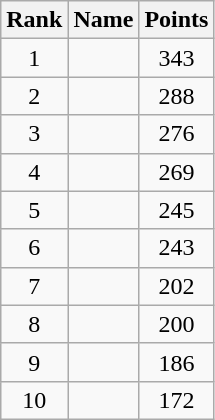<table class="wikitable sortable">
<tr>
<th>Rank</th>
<th>Name</th>
<th>Points</th>
</tr>
<tr>
<td align=center>1</td>
<td></td>
<td align=center>343</td>
</tr>
<tr>
<td align=center>2</td>
<td></td>
<td align=center>288</td>
</tr>
<tr>
<td align=center>3</td>
<td></td>
<td align=center>276</td>
</tr>
<tr>
<td align=center>4</td>
<td></td>
<td align=center>269</td>
</tr>
<tr>
<td align=center>5</td>
<td></td>
<td align=center>245</td>
</tr>
<tr>
<td align=center>6</td>
<td></td>
<td align=center>243</td>
</tr>
<tr>
<td align=center>7</td>
<td></td>
<td align=center>202</td>
</tr>
<tr>
<td align=center>8</td>
<td></td>
<td align=center>200</td>
</tr>
<tr>
<td align=center>9</td>
<td></td>
<td align=center>186</td>
</tr>
<tr>
<td align=center>10</td>
<td></td>
<td align=center>172</td>
</tr>
</table>
